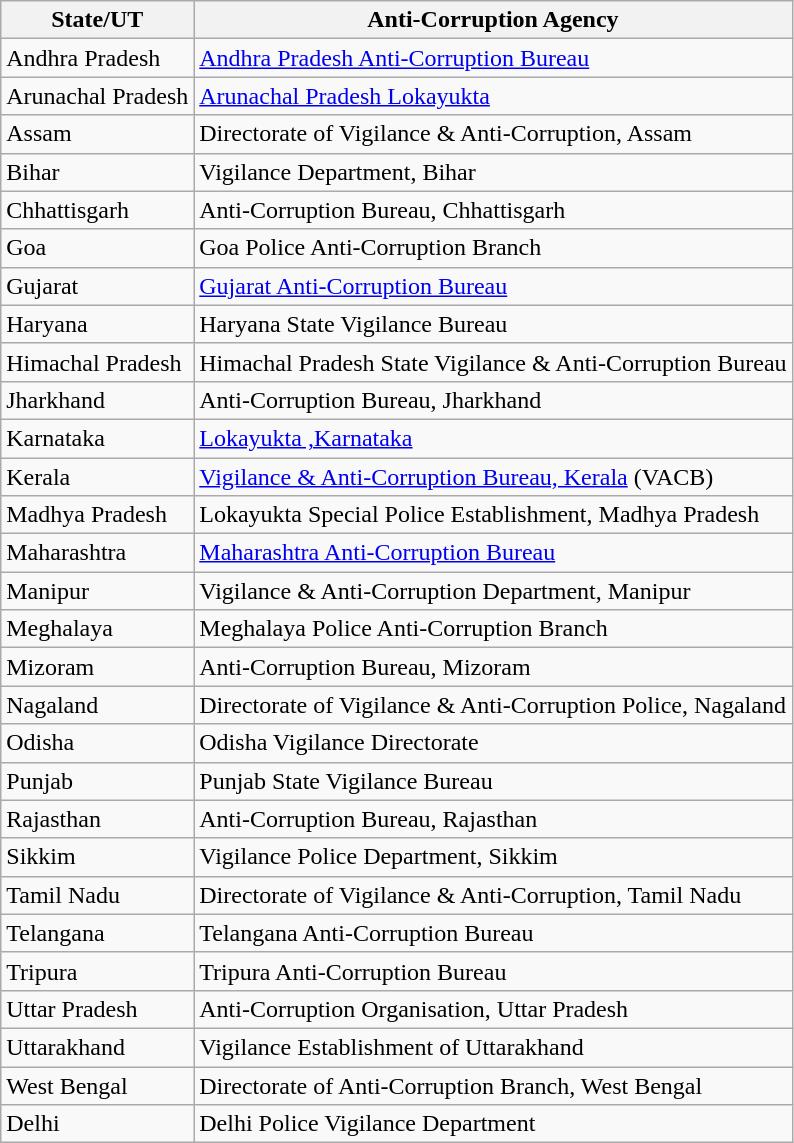<table class="wikitable sortable static-row-numbers static-row-header-text col2center col5center hover-highlight" "style="font-size: 90%">
<tr>
<th>State/UT</th>
<th>Anti-Corruption Agency</th>
</tr>
<tr>
<td>Andhra Pradesh</td>
<td><a href='#'>Andhra Pradesh Anti-Corruption Bureau</a></td>
</tr>
<tr>
<td>Arunachal Pradesh</td>
<td><a href='#'>Arunachal Pradesh Lokayukta</a></td>
</tr>
<tr>
<td>Assam</td>
<td>Directorate of Vigilance & Anti-Corruption, Assam</td>
</tr>
<tr>
<td>Bihar</td>
<td>Vigilance Department, Bihar</td>
</tr>
<tr>
<td>Chhattisgarh</td>
<td>Anti-Corruption Bureau, Chhattisgarh</td>
</tr>
<tr>
<td>Goa</td>
<td>Goa Police Anti-Corruption Branch</td>
</tr>
<tr>
<td>Gujarat</td>
<td><a href='#'>Gujarat Anti-Corruption Bureau</a></td>
</tr>
<tr>
<td>Haryana</td>
<td>Haryana State Vigilance Bureau</td>
</tr>
<tr>
<td>Himachal Pradesh</td>
<td>Himachal Pradesh State Vigilance & Anti-Corruption Bureau</td>
</tr>
<tr>
<td>Jharkhand</td>
<td>Anti-Corruption Bureau, Jharkhand</td>
</tr>
<tr>
<td>Karnataka</td>
<td><a href='#'>Lokayukta ,Karnataka</a></td>
</tr>
<tr>
<td>Kerala</td>
<td><a href='#'>Vigilance & Anti-Corruption Bureau, Kerala</a> (VACB)</td>
</tr>
<tr>
<td>Madhya Pradesh</td>
<td>Lokayukta Special Police Establishment, Madhya Pradesh</td>
</tr>
<tr>
<td>Maharashtra</td>
<td><a href='#'>Maharashtra Anti-Corruption Bureau</a></td>
</tr>
<tr>
<td>Manipur</td>
<td>Vigilance & Anti-Corruption Department, Manipur</td>
</tr>
<tr>
<td>Meghalaya</td>
<td>Meghalaya Police Anti-Corruption Branch</td>
</tr>
<tr>
<td>Mizoram</td>
<td>Anti-Corruption Bureau, Mizoram</td>
</tr>
<tr>
<td>Nagaland</td>
<td>Directorate of Vigilance & Anti-Corruption Police, Nagaland</td>
</tr>
<tr>
<td>Odisha</td>
<td>Odisha Vigilance Directorate</td>
</tr>
<tr>
<td>Punjab</td>
<td>Punjab State Vigilance Bureau</td>
</tr>
<tr>
<td>Rajasthan</td>
<td>Anti-Corruption Bureau, Rajasthan</td>
</tr>
<tr>
<td>Sikkim</td>
<td>Vigilance Police Department, Sikkim</td>
</tr>
<tr>
<td>Tamil Nadu</td>
<td>Directorate of Vigilance & Anti-Corruption, Tamil Nadu</td>
</tr>
<tr>
<td>Telangana</td>
<td>Telangana Anti-Corruption Bureau</td>
</tr>
<tr>
<td>Tripura</td>
<td>Tripura Anti-Corruption Bureau</td>
</tr>
<tr>
<td>Uttar Pradesh</td>
<td>Anti-Corruption Organisation, Uttar Pradesh</td>
</tr>
<tr>
<td>Uttarakhand</td>
<td>Vigilance Establishment of Uttarakhand</td>
</tr>
<tr>
<td>West Bengal</td>
<td>Directorate of Anti-Corruption Branch, West Bengal</td>
</tr>
<tr>
<td>Delhi</td>
<td>Delhi Police Vigilance Department</td>
</tr>
</table>
